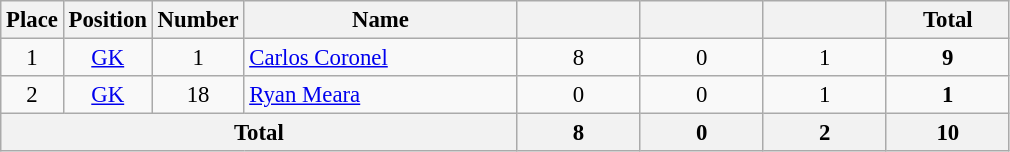<table class="wikitable" style="font-size: 95%; text-align: center;">
<tr>
<th width=30>Place</th>
<th width=30>Position</th>
<th width=30>Number</th>
<th width=175>Name</th>
<th width=75></th>
<th width=75></th>
<th width=75></th>
<th width=75>Total</th>
</tr>
<tr>
<td>1</td>
<td><a href='#'>GK</a></td>
<td>1</td>
<td align="left"> <a href='#'>Carlos Coronel</a></td>
<td>8</td>
<td>0</td>
<td>1</td>
<td><strong>9</strong></td>
</tr>
<tr>
<td>2</td>
<td><a href='#'>GK</a></td>
<td>18</td>
<td align="left"> <a href='#'>Ryan Meara</a></td>
<td>0</td>
<td>0</td>
<td>1</td>
<td><strong>1</strong></td>
</tr>
<tr>
<th colspan="4">Total</th>
<th>8</th>
<th>0</th>
<th>2</th>
<th>10</th>
</tr>
</table>
